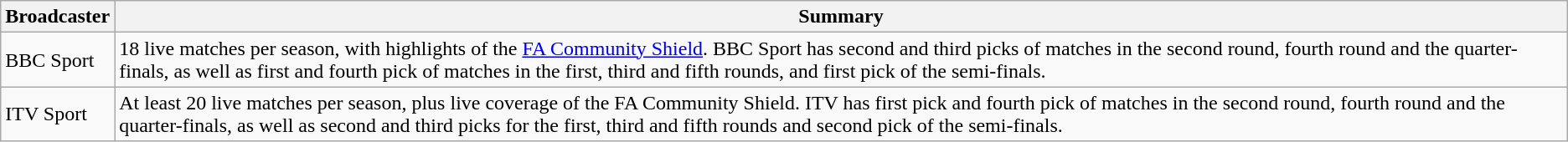<table class="wikitable">
<tr>
<th>Broadcaster</th>
<th>Summary</th>
</tr>
<tr>
<td>BBC Sport</td>
<td>18 live matches per season, with highlights of the <a href='#'>FA Community Shield</a>. BBC Sport has second and third picks of matches in the second round, fourth round and the quarter-finals, as well as first and fourth pick of matches in the first, third and fifth rounds, and first pick of the semi-finals.</td>
</tr>
<tr>
<td>ITV Sport</td>
<td>At least 20 live matches per season, plus live coverage of the FA Community Shield. ITV has first pick and fourth pick of matches in the second round, fourth round and the quarter-finals, as well as second and third picks for the first, third and fifth rounds and second pick of the semi-finals.</td>
</tr>
</table>
